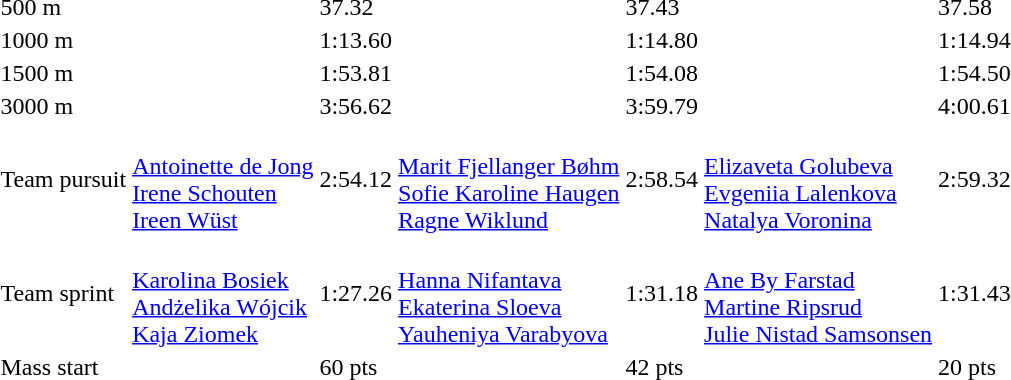<table>
<tr>
<td>500 m<br></td>
<td></td>
<td>37.32</td>
<td></td>
<td>37.43</td>
<td></td>
<td>37.58</td>
</tr>
<tr>
<td>1000 m<br></td>
<td></td>
<td>1:13.60</td>
<td></td>
<td>1:14.80</td>
<td></td>
<td>1:14.94</td>
</tr>
<tr>
<td>1500 m<br></td>
<td></td>
<td>1:53.81</td>
<td></td>
<td>1:54.08</td>
<td></td>
<td>1:54.50</td>
</tr>
<tr>
<td>3000 m<br></td>
<td></td>
<td>3:56.62</td>
<td></td>
<td>3:59.79</td>
<td></td>
<td>4:00.61</td>
</tr>
<tr>
<td>Team pursuit<br></td>
<td><br><a href='#'>Antoinette de Jong</a><br><a href='#'>Irene Schouten</a><br><a href='#'>Ireen Wüst</a></td>
<td>2:54.12 <strong></strong></td>
<td><br><a href='#'>Marit Fjellanger Bøhm</a><br><a href='#'>Sofie Karoline Haugen</a><br><a href='#'>Ragne Wiklund</a></td>
<td>2:58.54</td>
<td><br><a href='#'>Elizaveta Golubeva</a><br><a href='#'>Evgeniia Lalenkova</a><br><a href='#'>Natalya Voronina</a></td>
<td>2:59.32</td>
</tr>
<tr>
<td>Team sprint<br></td>
<td><br><a href='#'>Karolina Bosiek</a><br><a href='#'>Andżelika Wójcik</a><br><a href='#'>Kaja Ziomek</a></td>
<td>1:27.26</td>
<td><br><a href='#'>Hanna Nifantava</a><br><a href='#'>Ekaterina Sloeva</a><br><a href='#'>Yauheniya Varabyova</a></td>
<td>1:31.18</td>
<td><br><a href='#'>Ane By Farstad</a><br><a href='#'>Martine Ripsrud</a><br><a href='#'>Julie Nistad Samsonsen</a></td>
<td>1:31.43</td>
</tr>
<tr>
<td>Mass start<br></td>
<td></td>
<td>60 pts</td>
<td></td>
<td>42 pts</td>
<td></td>
<td>20 pts</td>
</tr>
</table>
